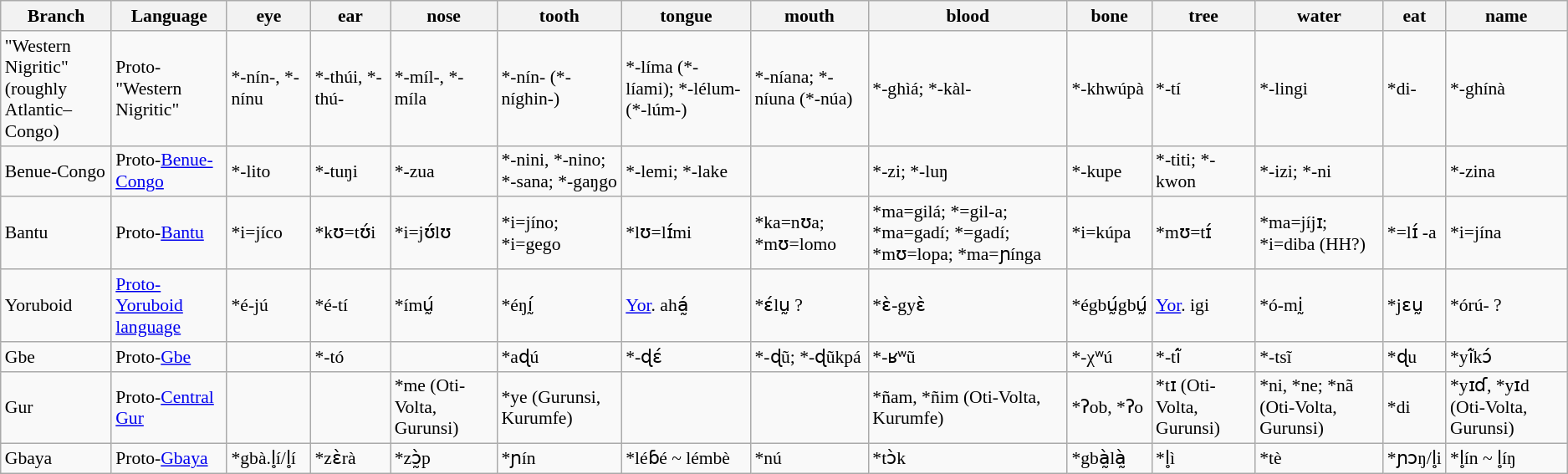<table class="wikitable sortable" | style="font-size: 90%;" |>
<tr>
<th>Branch</th>
<th>Language</th>
<th>eye</th>
<th>ear</th>
<th>nose</th>
<th>tooth</th>
<th>tongue</th>
<th>mouth</th>
<th>blood</th>
<th>bone</th>
<th>tree</th>
<th>water</th>
<th>eat</th>
<th>name</th>
</tr>
<tr>
<td>"Western Nigritic"<br>(roughly Atlantic–Congo)</td>
<td>Proto-"Western Nigritic"</td>
<td>*-nín-, *-nínu</td>
<td>*-thúi, *-thú-</td>
<td>*-míl-, *-míla</td>
<td>*-nín- (*-níghin-)</td>
<td>*-líma (*-líami); *-lélum- (*-lúm-)</td>
<td>*-níana; *-níuna (*-núa)</td>
<td>*-ghìá; *-kàl-</td>
<td>*-khwúpà</td>
<td>*-tí</td>
<td>*-lingi</td>
<td>*di-</td>
<td>*-ghínà</td>
</tr>
<tr>
<td>Benue-Congo</td>
<td>Proto-<a href='#'>Benue-Congo</a></td>
<td>*-lito</td>
<td>*-tuŋi</td>
<td>*-zua</td>
<td>*-nini, *-nino; *-sana; *-gaŋgo</td>
<td>*-lemi; *-lake</td>
<td></td>
<td>*-zi; *-luŋ</td>
<td>*-kupe</td>
<td>*-titi; *-kwon</td>
<td>*-izi; *-ni</td>
<td></td>
<td>*-zina</td>
</tr>
<tr>
<td>Bantu</td>
<td>Proto-<a href='#'>Bantu</a></td>
<td>*i=jíco</td>
<td>*kʊ=tʊ́i</td>
<td>*i=jʊ́lʊ</td>
<td>*i=jíno; *i=gego</td>
<td>*lʊ=lɪ́mi</td>
<td>*ka=nʊa; *mʊ=lomo</td>
<td>*ma=gilá; *=gil-a; *ma=gadí; *=gadí; *mʊ=lopa; *ma=ɲínga</td>
<td>*i=kúpa</td>
<td>*mʊ=tɪ́</td>
<td>*ma=jíjɪ; *i=diba (HH?)</td>
<td>*=lɪ́ -a</td>
<td>*i=jína</td>
</tr>
<tr>
<td>Yoruboid</td>
<td><a href='#'>Proto-Yoruboid language</a></td>
<td>*é-jú</td>
<td>*é-tí</td>
<td>*ímṵ́</td>
<td>*éŋḭ́</td>
<td><a href='#'>Yor</a>. ahá̰</td>
<td>*ɛ́lṵ ?</td>
<td>*ɛ̀-gyɛ̀</td>
<td>*égbṵ́gbṵ́</td>
<td><a href='#'>Yor</a>. igi</td>
<td>*ó-mḭ</td>
<td>*jɛṵ</td>
<td>*órú- ?</td>
</tr>
<tr>
<td>Gbe</td>
<td>Proto-<a href='#'>Gbe</a></td>
<td></td>
<td>*-tó</td>
<td></td>
<td>*aɖú</td>
<td>*-ɖɛ́</td>
<td>*-ɖũ; *-ɖũkpá</td>
<td>*-ʁʷũ</td>
<td>*-χʷú</td>
<td>*-tĩ́</td>
<td>*-tsĩ</td>
<td>*ɖu</td>
<td>*yĩ́kɔ́</td>
</tr>
<tr>
<td>Gur</td>
<td>Proto-<a href='#'>Central Gur</a></td>
<td></td>
<td></td>
<td>*me (Oti-Volta, Gurunsi)</td>
<td>*ye (Gurunsi, Kurumfe)</td>
<td></td>
<td></td>
<td>*ñam, *ñim (Oti-Volta, Kurumfe)</td>
<td>*ʔob, *ʔo</td>
<td>*tɪ (Oti-Volta, Gurunsi)</td>
<td>*ni, *ne; *nã (Oti-Volta, Gurunsi)</td>
<td>*di</td>
<td>*yɪɗ, *yɪd (Oti-Volta, Gurunsi)</td>
</tr>
<tr>
<td>Gbaya</td>
<td>Proto-<a href='#'>Gbaya</a></td>
<td>*gbà.l̥í/l̥í</td>
<td>*zɛ̀rà</td>
<td>*zɔ̰̀p</td>
<td>*ɲín</td>
<td>*léɓé ~ lémbè</td>
<td>*nú</td>
<td>*tɔ̀k</td>
<td>*gbà̰là̰</td>
<td>*l̥ì</td>
<td>*tè</td>
<td>*ɲɔŋ/l̥i</td>
<td>*l̥ín ~ l̥íŋ</td>
</tr>
</table>
